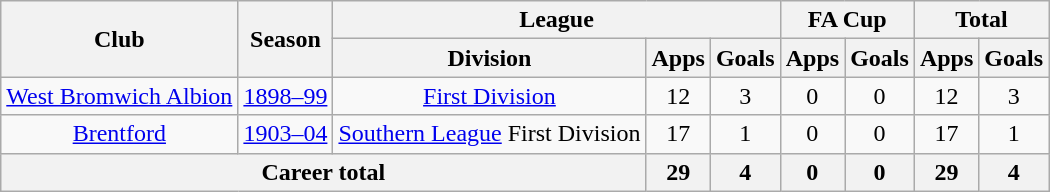<table class="wikitable" style="text-align: center;">
<tr>
<th rowspan="2">Club</th>
<th rowspan="2">Season</th>
<th colspan="3">League</th>
<th colspan="2">FA Cup</th>
<th colspan="2">Total</th>
</tr>
<tr>
<th>Division</th>
<th>Apps</th>
<th>Goals</th>
<th>Apps</th>
<th>Goals</th>
<th>Apps</th>
<th>Goals</th>
</tr>
<tr>
<td><a href='#'>West Bromwich Albion</a></td>
<td><a href='#'>1898–99</a></td>
<td><a href='#'>First Division</a></td>
<td>12</td>
<td>3</td>
<td>0</td>
<td>0</td>
<td>12</td>
<td>3</td>
</tr>
<tr>
<td><a href='#'>Brentford</a></td>
<td><a href='#'>1903–04</a></td>
<td><a href='#'>Southern League</a> First Division</td>
<td>17</td>
<td>1</td>
<td>0</td>
<td>0</td>
<td>17</td>
<td>1</td>
</tr>
<tr>
<th colspan="3">Career total</th>
<th>29</th>
<th>4</th>
<th>0</th>
<th>0</th>
<th>29</th>
<th>4</th>
</tr>
</table>
